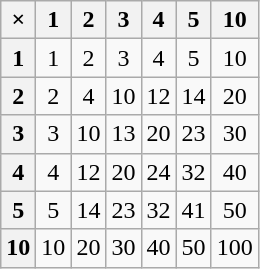<table class="wikitable floatright" style="text-align:center">
<tr>
<th>×</th>
<th>1</th>
<th>2</th>
<th>3</th>
<th>4</th>
<th>5</th>
<th>10</th>
</tr>
<tr>
<th>1</th>
<td>1</td>
<td>2</td>
<td>3</td>
<td>4</td>
<td>5</td>
<td>10</td>
</tr>
<tr>
<th>2</th>
<td>2</td>
<td>4</td>
<td>10</td>
<td>12</td>
<td>14</td>
<td>20</td>
</tr>
<tr>
<th>3</th>
<td>3</td>
<td>10</td>
<td>13</td>
<td>20</td>
<td>23</td>
<td>30</td>
</tr>
<tr>
<th>4</th>
<td>4</td>
<td>12</td>
<td>20</td>
<td>24</td>
<td>32</td>
<td>40</td>
</tr>
<tr>
<th>5</th>
<td>5</td>
<td>14</td>
<td>23</td>
<td>32</td>
<td>41</td>
<td>50</td>
</tr>
<tr>
<th>10</th>
<td>10</td>
<td>20</td>
<td>30</td>
<td>40</td>
<td>50</td>
<td>100</td>
</tr>
</table>
